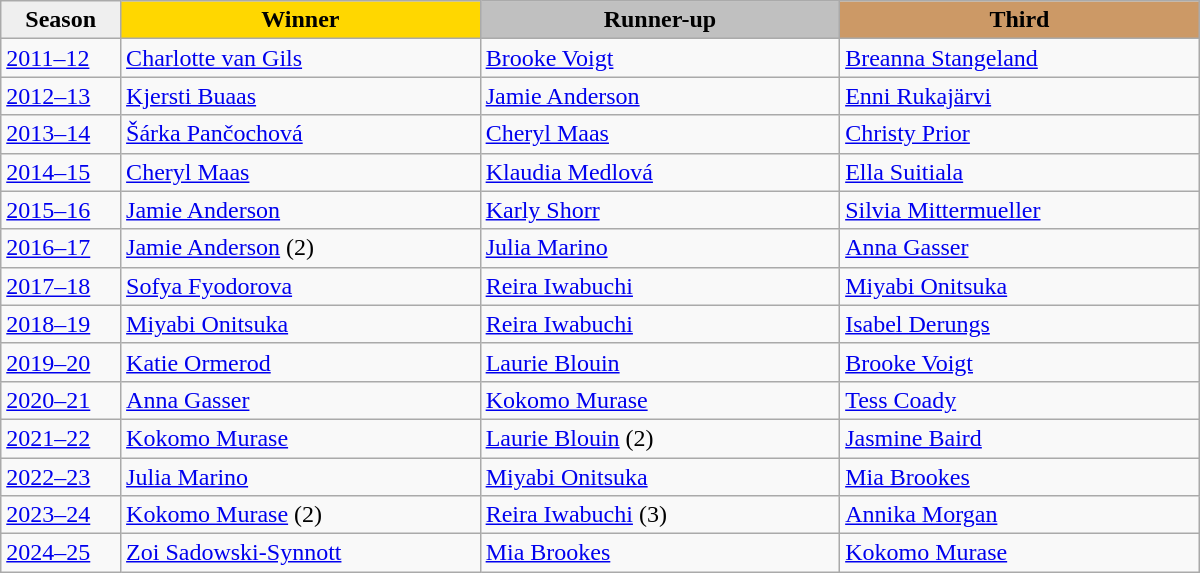<table class="wikitable sortable" style="width:800px;">
<tr>
<th style="width:10%; background:#efefef;">Season</th>
<th style="width:30%; background:gold">Winner</th>
<th style="width:30%; background:silver">Runner-up</th>
<th style="width:30%; background:#CC9966">Third</th>
</tr>
<tr>
<td><a href='#'>2011–12</a></td>
<td> <a href='#'>Charlotte van Gils</a></td>
<td> <a href='#'>Brooke Voigt</a></td>
<td> <a href='#'>Breanna Stangeland</a></td>
</tr>
<tr>
<td><a href='#'>2012–13</a></td>
<td> <a href='#'>Kjersti Buaas</a></td>
<td> <a href='#'>Jamie Anderson</a></td>
<td> <a href='#'>Enni Rukajärvi</a></td>
</tr>
<tr>
<td><a href='#'>2013–14</a></td>
<td> <a href='#'>Šárka Pančochová</a></td>
<td> <a href='#'>Cheryl Maas</a></td>
<td> <a href='#'>Christy Prior</a></td>
</tr>
<tr>
<td><a href='#'>2014–15</a></td>
<td> <a href='#'>Cheryl Maas</a></td>
<td> <a href='#'>Klaudia Medlová</a></td>
<td> <a href='#'>Ella Suitiala</a></td>
</tr>
<tr>
<td><a href='#'>2015–16</a></td>
<td> <a href='#'>Jamie Anderson</a></td>
<td> <a href='#'>Karly Shorr</a></td>
<td> <a href='#'>Silvia Mittermueller</a></td>
</tr>
<tr>
<td><a href='#'>2016–17</a></td>
<td> <a href='#'>Jamie Anderson</a> (2)</td>
<td> <a href='#'>Julia Marino</a></td>
<td> <a href='#'>Anna Gasser</a></td>
</tr>
<tr>
<td><a href='#'>2017–18</a></td>
<td> <a href='#'>Sofya Fyodorova</a></td>
<td> <a href='#'>Reira Iwabuchi</a></td>
<td> <a href='#'>Miyabi Onitsuka</a></td>
</tr>
<tr>
<td><a href='#'>2018–19</a></td>
<td> <a href='#'>Miyabi Onitsuka</a></td>
<td> <a href='#'>Reira Iwabuchi</a></td>
<td> <a href='#'>Isabel Derungs</a></td>
</tr>
<tr>
<td><a href='#'>2019–20</a></td>
<td> <a href='#'>Katie Ormerod</a></td>
<td> <a href='#'>Laurie Blouin</a></td>
<td> <a href='#'>Brooke Voigt</a></td>
</tr>
<tr>
<td><a href='#'>2020–21</a></td>
<td> <a href='#'>Anna Gasser</a></td>
<td> <a href='#'>Kokomo Murase</a></td>
<td> <a href='#'>Tess Coady</a></td>
</tr>
<tr>
<td><a href='#'>2021–22</a></td>
<td> <a href='#'>Kokomo Murase</a></td>
<td> <a href='#'>Laurie Blouin</a> (2)</td>
<td> <a href='#'>Jasmine Baird</a></td>
</tr>
<tr>
<td><a href='#'>2022–23</a></td>
<td> <a href='#'>Julia Marino</a></td>
<td> <a href='#'>Miyabi Onitsuka</a></td>
<td> <a href='#'>Mia Brookes</a></td>
</tr>
<tr>
<td><a href='#'>2023–24</a></td>
<td> <a href='#'>Kokomo Murase</a> (2)</td>
<td> <a href='#'>Reira Iwabuchi</a> (3)</td>
<td> <a href='#'>Annika Morgan</a></td>
</tr>
<tr>
<td><a href='#'>2024–25</a></td>
<td> <a href='#'>Zoi Sadowski-Synnott</a></td>
<td> <a href='#'>Mia Brookes</a></td>
<td> <a href='#'>Kokomo Murase</a></td>
</tr>
</table>
